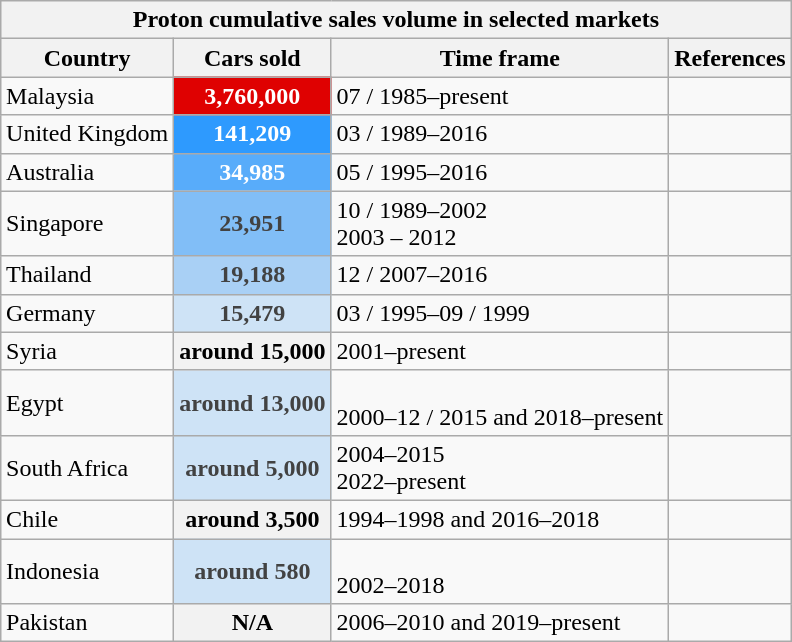<table class="wikitable" style="float:right;">
<tr>
<th style="text-align:center;" colspan="4">Proton cumulative sales volume in selected markets</th>
</tr>
<tr>
<th scope="col">Country</th>
<th scope="col">Cars sold</th>
<th scope="col">Time frame</th>
<th scope="col">References</th>
</tr>
<tr>
<td> Malaysia</td>
<th scope="col"  style="background:#df0101; color:white; text-align:center;"> 3,760,000</th>
<td>07 / 1985–present</td>
<td></td>
</tr>
<tr>
<td> United Kingdom</td>
<th scope="col"  style="background:#2e9afe; color:white; text-align:center;">141,209</th>
<td>03 / 1989–2016</td>
<td></td>
</tr>
<tr>
<td> Australia</td>
<th scope="col"  style="background:#58acfa; color:white; text-align:center;">34,985</th>
<td>05 / 1995–2016</td>
<td></td>
</tr>
<tr>
<td> Singapore</td>
<th scope="col"  style="background:#81bef7; color:#424242; text-align:center;">23,951</th>
<td>10 / 1989–2002<br>2003 – 2012</td>
<td></td>
</tr>
<tr>
<td> Thailand</td>
<th scope="col"  style="background:#a9d0f5; color:#424242; text-align:center;">19,188</th>
<td>12 / 2007–2016</td>
<td></td>
</tr>
<tr>
<td> Germany</td>
<th scope="col"  style="background:#cee3f6; color:#424242; text-align:center;">15,479</th>
<td>03 / 1995–09 / 1999</td>
<td></td>
</tr>
<tr>
<td> Syria</td>
<th>around 15,000</th>
<td>2001–present</td>
<td></td>
</tr>
<tr>
<td> Egypt</td>
<th scope="col"  style="background:#cee3f6; color:#424242; text-align:center;">around 13,000</th>
<td><br>2000–12 / 2015 and 2018–present</td>
<td></td>
</tr>
<tr>
<td> South Africa</td>
<th scope="col"  style="background:#cee3f6; color:#424242; text-align:center;">around 5,000</th>
<td>2004–2015<br>2022–present</td>
<td></td>
</tr>
<tr>
<td> Chile</td>
<th>around 3,500</th>
<td>1994–1998 and 2016–2018</td>
<td></td>
</tr>
<tr>
<td> Indonesia</td>
<th scope="col"  style="background:#cee3f6; color:#424242; text-align:center;">around 580</th>
<td><br>2002–2018</td>
<td></td>
</tr>
<tr>
<td> Pakistan</td>
<th>N/A</th>
<td>2006–2010 and 2019–present</td>
<td></td>
</tr>
</table>
